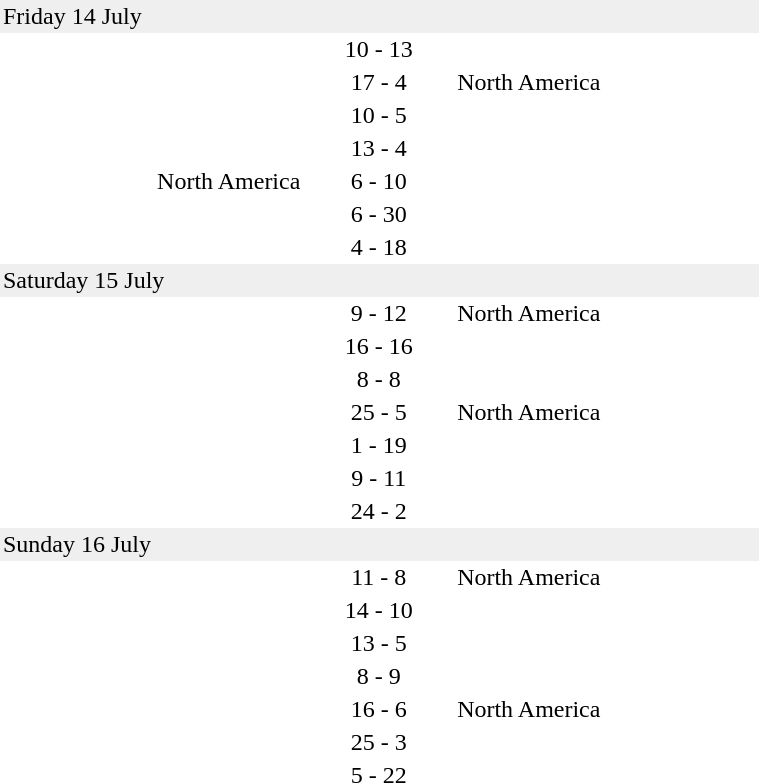<table cellpadding=2 cellspacing=0 width=40%>
<tr>
<td width=40% align=left colspan=3 style="background:#efefef;">Friday 14 July</td>
</tr>
<tr>
<td width=40% align=right></td>
<td align=center>10 - 13</td>
<td></td>
</tr>
<tr>
<td width=40% align=right></td>
<td align=center>17 - 4</td>
<td> North America</td>
</tr>
<tr>
<td width=40% align=right></td>
<td align=center>10 - 5</td>
<td></td>
</tr>
<tr>
<td width=40% align=right></td>
<td align=center>13 - 4</td>
<td></td>
</tr>
<tr>
<td width=40% align=right>North America </td>
<td align=center>6 - 10</td>
<td></td>
</tr>
<tr>
<td width=40% align=right></td>
<td align=center>6 - 30</td>
<td></td>
</tr>
<tr>
<td width=40% align=right></td>
<td align=center>4 - 18</td>
<td></td>
</tr>
<tr>
<td width=40% align=left colspan=3 style="background:#efefef;">Saturday 15 July</td>
</tr>
<tr>
<td width=40% align=right></td>
<td align=center>9 - 12</td>
<td> North America</td>
</tr>
<tr>
<td width=40% align=right></td>
<td align=center>16 - 16</td>
<td></td>
</tr>
<tr>
<td width=40% align=right></td>
<td align=center>8 - 8</td>
<td></td>
</tr>
<tr>
<td width=40% align=right></td>
<td align=center>25 - 5</td>
<td> North America</td>
</tr>
<tr>
<td width=40% align=right></td>
<td align=center>1 - 19</td>
<td></td>
</tr>
<tr>
<td width=40% align=right></td>
<td align=center>9 - 11</td>
<td></td>
</tr>
<tr>
<td width=40% align=right></td>
<td align=center>24 - 2</td>
<td></td>
</tr>
<tr>
<td width=40% align=left colspan=3 style="background:#efefef;">Sunday 16 July</td>
</tr>
<tr>
<td width=40% align=right></td>
<td align=center>11 - 8</td>
<td> North America</td>
</tr>
<tr>
<td width=40% align=right></td>
<td align=center>14 - 10</td>
<td></td>
</tr>
<tr>
<td width=40% align=right></td>
<td align=center>13 - 5</td>
<td></td>
</tr>
<tr>
<td width=40% align=right></td>
<td align=center>8 - 9</td>
<td></td>
</tr>
<tr>
<td width=40% align=right></td>
<td align=center>16 - 6</td>
<td> North America</td>
</tr>
<tr>
<td width=40% align=right></td>
<td align=center>25 - 3</td>
<td></td>
</tr>
<tr>
<td width=40% align=right></td>
<td align=center>5 - 22</td>
<td></td>
</tr>
</table>
